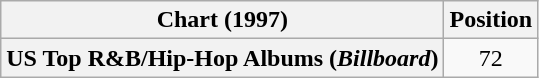<table class="wikitable plainrowheaders" style="text-align:center">
<tr>
<th scope="col">Chart (1997)</th>
<th scope="col">Position</th>
</tr>
<tr>
<th scope="row">US Top R&B/Hip-Hop Albums (<em>Billboard</em>)</th>
<td>72</td>
</tr>
</table>
